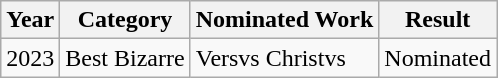<table class="wikitable">
<tr>
<th>Year</th>
<th>Category</th>
<th>Nominated Work</th>
<th>Result</th>
</tr>
<tr>
<td>2023</td>
<td>Best Bizarre</td>
<td>Versvs Christvs</td>
<td>Nominated</td>
</tr>
</table>
